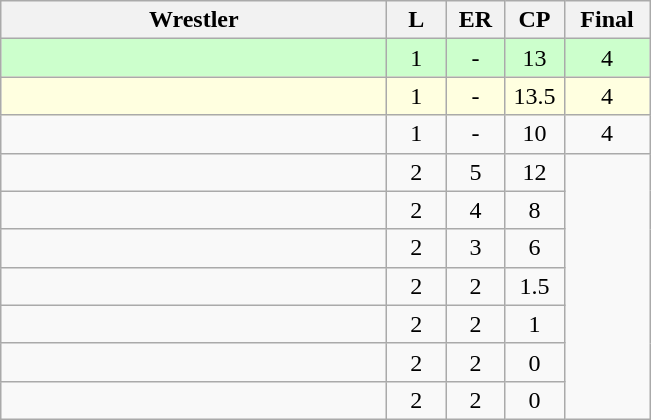<table class="wikitable" style="text-align: center;" |>
<tr>
<th width="250">Wrestler</th>
<th width="32">L</th>
<th width="32">ER</th>
<th width="32">CP</th>
<th width="50">Final</th>
</tr>
<tr bgcolor="ccffcc">
<td style="text-align:left;"></td>
<td>1</td>
<td>-</td>
<td>13</td>
<td>4</td>
</tr>
<tr bgcolor="lightyellow">
<td style="text-align:left;"></td>
<td>1</td>
<td>-</td>
<td>13.5</td>
<td>4</td>
</tr>
<tr>
<td style="text-align:left;"></td>
<td>1</td>
<td>-</td>
<td>10</td>
<td>4</td>
</tr>
<tr>
<td style="text-align:left;"></td>
<td>2</td>
<td>5</td>
<td>12</td>
</tr>
<tr>
<td style="text-align:left;"></td>
<td>2</td>
<td>4</td>
<td>8</td>
</tr>
<tr>
<td style="text-align:left;"></td>
<td>2</td>
<td>3</td>
<td>6</td>
</tr>
<tr>
<td style="text-align:left;"></td>
<td>2</td>
<td>2</td>
<td>1.5</td>
</tr>
<tr>
<td style="text-align:left;"></td>
<td>2</td>
<td>2</td>
<td>1</td>
</tr>
<tr>
<td style="text-align:left;"></td>
<td>2</td>
<td>2</td>
<td>0</td>
</tr>
<tr>
<td style="text-align:left;"></td>
<td>2</td>
<td>2</td>
<td>0</td>
</tr>
</table>
